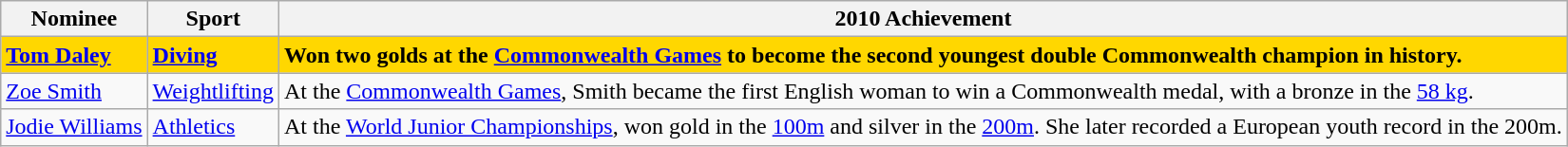<table class="wikitable">
<tr>
<th>Nominee</th>
<th>Sport</th>
<th>2010 Achievement</th>
</tr>
<tr style="font-weight:bold; background:gold;">
<td><a href='#'>Tom Daley</a></td>
<td><a href='#'>Diving</a></td>
<td>Won two golds at the <a href='#'>Commonwealth Games</a> to become the second youngest double Commonwealth champion in history.</td>
</tr>
<tr>
<td><a href='#'>Zoe Smith</a></td>
<td><a href='#'>Weightlifting</a></td>
<td>At the <a href='#'>Commonwealth Games</a>, Smith became the first English woman to win a Commonwealth medal, with a bronze in the <a href='#'>58 kg</a>.</td>
</tr>
<tr>
<td><a href='#'>Jodie Williams</a></td>
<td><a href='#'>Athletics</a></td>
<td>At the <a href='#'>World Junior Championships</a>, won gold in the <a href='#'>100m</a> and silver in the <a href='#'>200m</a>. She later recorded a European youth record in the 200m.</td>
</tr>
</table>
